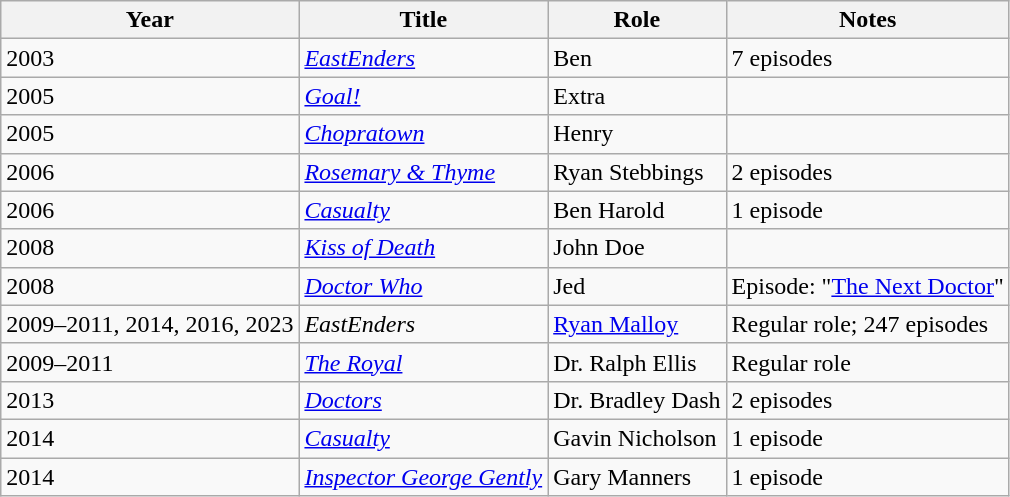<table class="wikitable">
<tr>
<th>Year</th>
<th>Title</th>
<th>Role</th>
<th>Notes</th>
</tr>
<tr>
<td>2003</td>
<td><em><a href='#'>EastEnders</a></em></td>
<td>Ben</td>
<td>7 episodes</td>
</tr>
<tr>
<td>2005</td>
<td><em><a href='#'>Goal!</a></em></td>
<td>Extra</td>
<td></td>
</tr>
<tr>
<td>2005</td>
<td><em><a href='#'>Chopratown</a></em></td>
<td>Henry</td>
<td></td>
</tr>
<tr>
<td>2006</td>
<td><em><a href='#'>Rosemary & Thyme</a></em></td>
<td>Ryan Stebbings</td>
<td>2 episodes</td>
</tr>
<tr>
<td>2006</td>
<td><em><a href='#'>Casualty</a></em></td>
<td>Ben Harold</td>
<td>1 episode</td>
</tr>
<tr>
<td>2008</td>
<td><em><a href='#'>Kiss of Death</a></em></td>
<td>John Doe</td>
<td></td>
</tr>
<tr>
<td>2008</td>
<td><em><a href='#'>Doctor Who</a></em></td>
<td>Jed</td>
<td>Episode: "<a href='#'>The Next Doctor</a>"</td>
</tr>
<tr>
<td>2009–2011, 2014, 2016, 2023</td>
<td><em>EastEnders</em></td>
<td><a href='#'>Ryan Malloy</a></td>
<td>Regular role; 247 episodes</td>
</tr>
<tr>
<td>2009–2011</td>
<td><em><a href='#'>The Royal</a></em></td>
<td>Dr. Ralph Ellis</td>
<td>Regular role</td>
</tr>
<tr>
<td>2013</td>
<td><em><a href='#'>Doctors</a></em></td>
<td>Dr. Bradley Dash</td>
<td>2 episodes</td>
</tr>
<tr>
<td>2014</td>
<td><em><a href='#'>Casualty</a></em></td>
<td>Gavin Nicholson</td>
<td>1 episode</td>
</tr>
<tr>
<td>2014</td>
<td><em><a href='#'>Inspector George Gently</a></em></td>
<td>Gary Manners</td>
<td>1 episode</td>
</tr>
</table>
